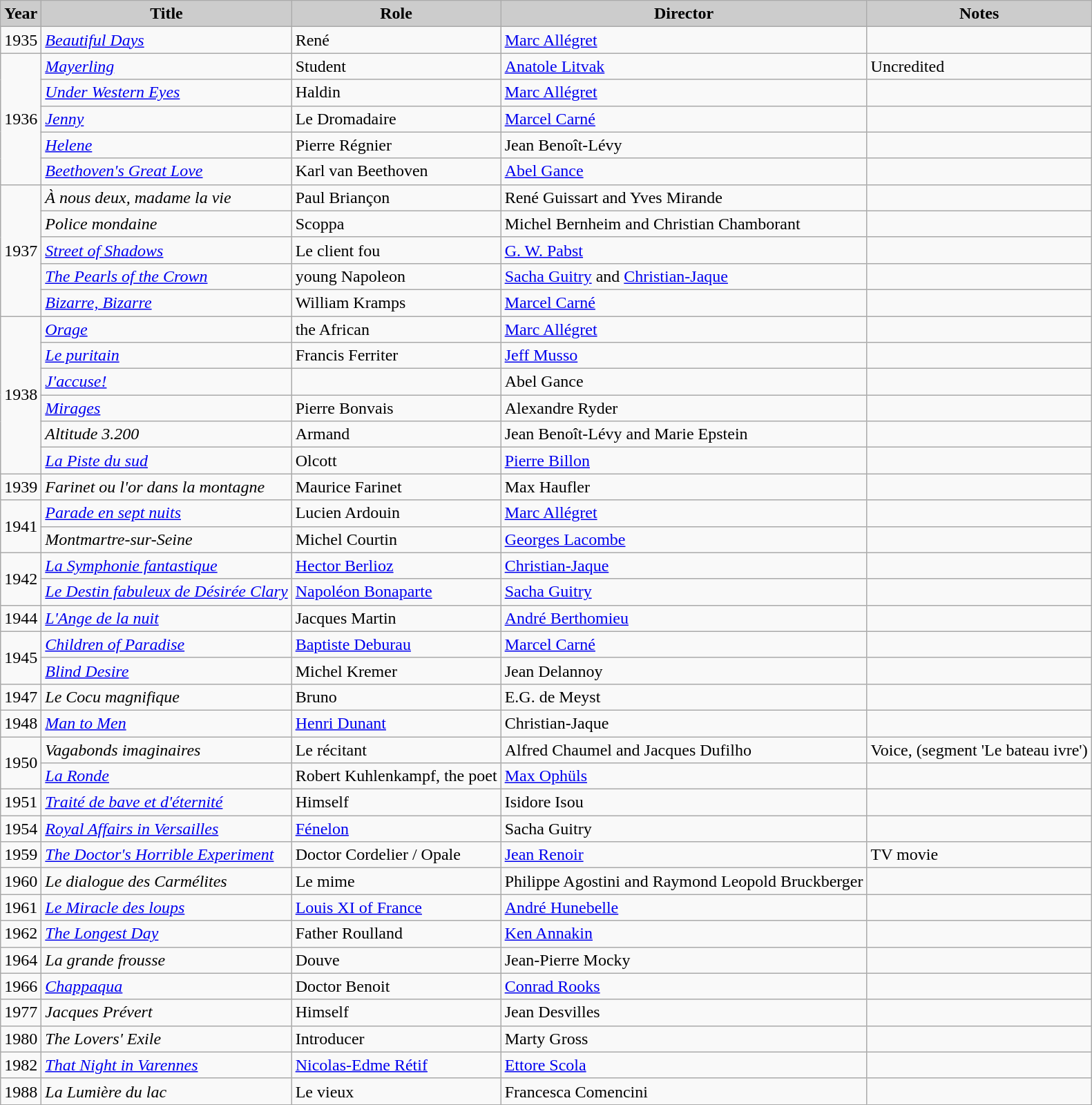<table class="wikitable">
<tr>
<th style="background: #CCCCCC;">Year</th>
<th style="background: #CCCCCC;">Title</th>
<th style="background: #CCCCCC;">Role</th>
<th style="background: #CCCCCC;">Director</th>
<th style="background: #CCCCCC;">Notes</th>
</tr>
<tr>
<td>1935</td>
<td><em><a href='#'>Beautiful Days</a></em></td>
<td>René</td>
<td><a href='#'>Marc Allégret</a></td>
<td></td>
</tr>
<tr>
<td rowspan=5>1936</td>
<td><em><a href='#'>Mayerling</a></em></td>
<td>Student</td>
<td><a href='#'>Anatole Litvak</a></td>
<td>Uncredited</td>
</tr>
<tr>
<td><em><a href='#'>Under Western Eyes</a></em></td>
<td>Haldin</td>
<td><a href='#'>Marc Allégret</a></td>
<td></td>
</tr>
<tr>
<td><em><a href='#'>Jenny</a></em></td>
<td>Le Dromadaire</td>
<td><a href='#'>Marcel Carné</a></td>
<td></td>
</tr>
<tr>
<td><em><a href='#'>Helene</a></em></td>
<td>Pierre Régnier</td>
<td>Jean Benoît-Lévy</td>
<td></td>
</tr>
<tr>
<td><em><a href='#'>Beethoven's Great Love</a></em></td>
<td>Karl van Beethoven</td>
<td><a href='#'>Abel Gance</a></td>
<td></td>
</tr>
<tr>
<td rowspan=5>1937</td>
<td><em>À nous deux, madame la vie</em></td>
<td>Paul Briançon</td>
<td>René Guissart and Yves Mirande</td>
<td></td>
</tr>
<tr>
<td><em>Police mondaine</em></td>
<td>Scoppa</td>
<td>Michel Bernheim and Christian Chamborant</td>
<td></td>
</tr>
<tr>
<td><em><a href='#'>Street of Shadows</a></em></td>
<td>Le client fou</td>
<td><a href='#'>G. W. Pabst</a></td>
<td></td>
</tr>
<tr>
<td><em><a href='#'>The Pearls of the Crown</a></em></td>
<td>young Napoleon</td>
<td><a href='#'>Sacha Guitry</a> and <a href='#'>Christian-Jaque</a></td>
<td></td>
</tr>
<tr>
<td><em><a href='#'>Bizarre, Bizarre</a></em></td>
<td>William Kramps</td>
<td><a href='#'>Marcel Carné</a></td>
<td></td>
</tr>
<tr>
<td rowspan=6>1938</td>
<td><em><a href='#'>Orage</a></em></td>
<td>the African</td>
<td><a href='#'>Marc Allégret</a></td>
<td></td>
</tr>
<tr>
<td><em><a href='#'>Le puritain</a></em></td>
<td>Francis Ferriter</td>
<td><a href='#'>Jeff Musso</a></td>
<td></td>
</tr>
<tr>
<td><em><a href='#'>J'accuse!</a></em></td>
<td></td>
<td>Abel Gance</td>
<td></td>
</tr>
<tr>
<td><em><a href='#'>Mirages</a></em></td>
<td>Pierre Bonvais</td>
<td>Alexandre Ryder</td>
<td></td>
</tr>
<tr>
<td><em>Altitude 3.200</em></td>
<td>Armand</td>
<td>Jean Benoît-Lévy and Marie Epstein</td>
<td></td>
</tr>
<tr>
<td><em><a href='#'>La Piste du sud</a></em></td>
<td>Olcott</td>
<td><a href='#'>Pierre Billon</a></td>
<td></td>
</tr>
<tr>
<td>1939</td>
<td><em>Farinet ou l'or dans la montagne</em></td>
<td>Maurice Farinet</td>
<td>Max Haufler</td>
<td></td>
</tr>
<tr>
<td rowspan=2>1941</td>
<td><em><a href='#'>Parade en sept nuits</a></em></td>
<td>Lucien Ardouin</td>
<td><a href='#'>Marc Allégret</a></td>
<td></td>
</tr>
<tr>
<td><em>Montmartre-sur-Seine</em></td>
<td>Michel Courtin</td>
<td><a href='#'>Georges Lacombe</a></td>
<td></td>
</tr>
<tr>
<td rowspan=2>1942</td>
<td><em><a href='#'>La Symphonie fantastique</a></em></td>
<td><a href='#'>Hector Berlioz</a></td>
<td><a href='#'>Christian-Jaque</a></td>
<td></td>
</tr>
<tr>
<td><em><a href='#'>Le Destin fabuleux de Désirée Clary</a></em></td>
<td><a href='#'>Napoléon Bonaparte</a></td>
<td><a href='#'>Sacha Guitry</a></td>
<td></td>
</tr>
<tr>
<td>1944</td>
<td><em><a href='#'>L'Ange de la nuit</a></em></td>
<td>Jacques Martin</td>
<td><a href='#'>André Berthomieu</a></td>
<td></td>
</tr>
<tr>
<td rowspan=2>1945</td>
<td><em><a href='#'>Children of Paradise</a></em></td>
<td><a href='#'>Baptiste Deburau</a></td>
<td><a href='#'>Marcel Carné</a></td>
<td></td>
</tr>
<tr>
<td><em><a href='#'>Blind Desire</a></em></td>
<td>Michel Kremer</td>
<td>Jean Delannoy</td>
<td></td>
</tr>
<tr>
<td>1947</td>
<td><em>Le Cocu magnifique</em></td>
<td>Bruno</td>
<td>E.G. de Meyst</td>
<td></td>
</tr>
<tr>
<td>1948</td>
<td><em><a href='#'>Man to Men</a></em></td>
<td><a href='#'>Henri Dunant</a></td>
<td>Christian-Jaque</td>
<td></td>
</tr>
<tr>
<td rowspan=2>1950</td>
<td><em>Vagabonds imaginaires</em></td>
<td>Le récitant</td>
<td>Alfred Chaumel and Jacques Dufilho</td>
<td>Voice, (segment 'Le bateau ivre')</td>
</tr>
<tr>
<td><em><a href='#'>La Ronde</a></em></td>
<td>Robert Kuhlenkampf, the poet</td>
<td><a href='#'>Max Ophüls</a></td>
<td></td>
</tr>
<tr>
<td>1951</td>
<td><em><a href='#'>Traité de bave et d'éternité</a></em></td>
<td>Himself</td>
<td>Isidore Isou</td>
<td></td>
</tr>
<tr>
<td>1954</td>
<td><em><a href='#'>Royal Affairs in Versailles</a></em></td>
<td><a href='#'>Fénelon</a></td>
<td>Sacha Guitry</td>
<td></td>
</tr>
<tr>
<td>1959</td>
<td><em><a href='#'>The Doctor's Horrible Experiment</a></em></td>
<td>Doctor Cordelier / Opale</td>
<td><a href='#'>Jean Renoir</a></td>
<td>TV movie</td>
</tr>
<tr>
<td>1960</td>
<td><em>Le dialogue des Carmélites</em></td>
<td>Le mime</td>
<td>Philippe Agostini and Raymond Leopold Bruckberger</td>
<td></td>
</tr>
<tr>
<td>1961</td>
<td><em><a href='#'>Le Miracle des loups</a></em></td>
<td><a href='#'>Louis XI of France</a></td>
<td><a href='#'>André Hunebelle</a></td>
<td></td>
</tr>
<tr>
<td>1962</td>
<td><em><a href='#'>The Longest Day</a></em></td>
<td>Father Roulland</td>
<td><a href='#'>Ken Annakin</a></td>
<td></td>
</tr>
<tr>
<td>1964</td>
<td><em>La grande frousse</em></td>
<td>Douve</td>
<td>Jean-Pierre Mocky</td>
<td></td>
</tr>
<tr>
<td>1966</td>
<td><em><a href='#'>Chappaqua</a></em></td>
<td>Doctor Benoit</td>
<td><a href='#'>Conrad Rooks</a></td>
<td></td>
</tr>
<tr>
<td>1977</td>
<td><em>Jacques Prévert</em></td>
<td>Himself</td>
<td>Jean Desvilles</td>
<td></td>
</tr>
<tr>
<td>1980</td>
<td><em>The Lovers' Exile</em></td>
<td>Introducer</td>
<td>Marty Gross</td>
<td></td>
</tr>
<tr>
<td>1982</td>
<td><em><a href='#'>That Night in Varennes</a></em></td>
<td><a href='#'>Nicolas-Edme Rétif</a></td>
<td><a href='#'>Ettore Scola</a></td>
<td></td>
</tr>
<tr>
<td>1988</td>
<td><em>La Lumière du lac</em></td>
<td>Le vieux</td>
<td>Francesca Comencini</td>
<td></td>
</tr>
</table>
